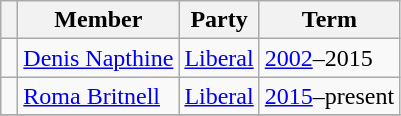<table class="wikitable">
<tr>
<th></th>
<th>Member</th>
<th>Party</th>
<th>Term</th>
</tr>
<tr>
<td> </td>
<td><a href='#'>Denis Napthine</a></td>
<td><a href='#'>Liberal</a></td>
<td><a href='#'>2002</a>–2015</td>
</tr>
<tr>
<td> </td>
<td><a href='#'>Roma Britnell</a></td>
<td><a href='#'>Liberal</a></td>
<td><a href='#'>2015</a>–present</td>
</tr>
<tr>
</tr>
</table>
